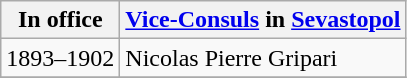<table class="wikitable">
<tr>
<th>In office</th>
<th><a href='#'>Vice-Consuls</a> in <a href='#'>Sevastopol</a></th>
</tr>
<tr>
<td>1893–1902</td>
<td>Nicolas Pierre Gripari</td>
</tr>
<tr>
</tr>
</table>
